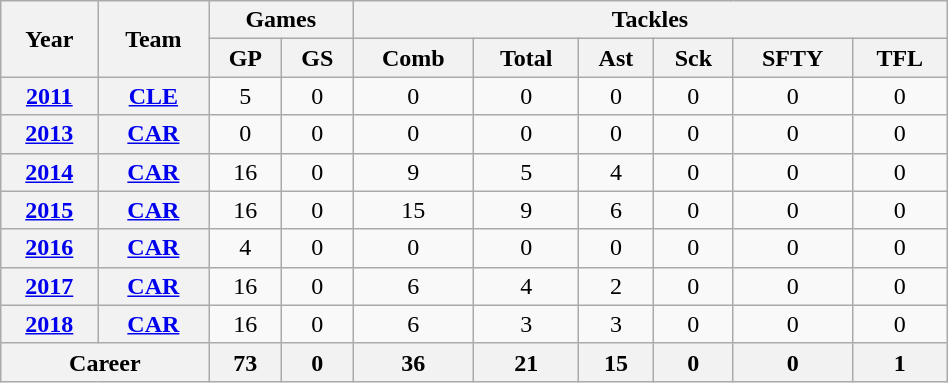<table class="wikitable" style="text-align:center; width:50%">
<tr>
<th rowspan="2">Year</th>
<th rowspan="2">Team</th>
<th colspan="2">Games</th>
<th colspan="6">Tackles</th>
</tr>
<tr>
<th>GP</th>
<th>GS</th>
<th>Comb</th>
<th>Total</th>
<th>Ast</th>
<th>Sck</th>
<th>SFTY</th>
<th>TFL</th>
</tr>
<tr>
<th><a href='#'>2011</a></th>
<th><a href='#'>CLE</a></th>
<td>5</td>
<td>0</td>
<td>0</td>
<td>0</td>
<td>0</td>
<td>0</td>
<td>0</td>
<td>0</td>
</tr>
<tr>
<th><a href='#'>2013</a></th>
<th><a href='#'>CAR</a></th>
<td>0</td>
<td>0</td>
<td>0</td>
<td>0</td>
<td>0</td>
<td>0</td>
<td>0</td>
<td>0</td>
</tr>
<tr>
<th><a href='#'>2014</a></th>
<th><a href='#'>CAR</a></th>
<td>16</td>
<td>0</td>
<td>9</td>
<td>5</td>
<td>4</td>
<td>0</td>
<td>0</td>
<td>0</td>
</tr>
<tr>
<th><a href='#'>2015</a></th>
<th><a href='#'>CAR</a></th>
<td>16</td>
<td>0</td>
<td>15</td>
<td>9</td>
<td>6</td>
<td>0</td>
<td>0</td>
<td>0</td>
</tr>
<tr>
<th><a href='#'>2016</a></th>
<th><a href='#'>CAR</a></th>
<td>4</td>
<td>0</td>
<td>0</td>
<td>0</td>
<td>0</td>
<td>0</td>
<td>0</td>
<td>0</td>
</tr>
<tr>
<th><a href='#'>2017</a></th>
<th><a href='#'>CAR</a></th>
<td>16</td>
<td>0</td>
<td>6</td>
<td>4</td>
<td>2</td>
<td>0</td>
<td>0</td>
<td>0</td>
</tr>
<tr>
<th><a href='#'>2018</a></th>
<th><a href='#'>CAR</a></th>
<td>16</td>
<td>0</td>
<td>6</td>
<td>3</td>
<td>3</td>
<td>0</td>
<td>0</td>
<td>0</td>
</tr>
<tr>
<th colspan="2">Career</th>
<th>73</th>
<th>0</th>
<th>36</th>
<th>21</th>
<th>15</th>
<th>0</th>
<th>0</th>
<th>1</th>
</tr>
</table>
